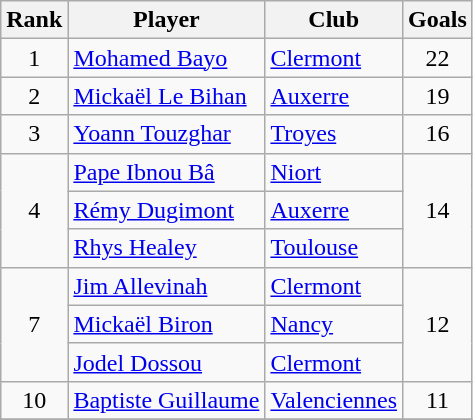<table class="wikitable" style="text-align:center">
<tr>
<th>Rank</th>
<th>Player</th>
<th>Club</th>
<th>Goals</th>
</tr>
<tr>
<td>1</td>
<td align="left"> <a href='#'>Mohamed Bayo</a></td>
<td align="left"><a href='#'>Clermont</a></td>
<td>22</td>
</tr>
<tr>
<td>2</td>
<td align="left"> <a href='#'>Mickaël Le Bihan</a></td>
<td align="left"><a href='#'>Auxerre</a></td>
<td>19</td>
</tr>
<tr>
<td>3</td>
<td align="left"> <a href='#'>Yoann Touzghar</a></td>
<td align="left"><a href='#'>Troyes</a></td>
<td>16</td>
</tr>
<tr>
<td rowspan="3">4</td>
<td align="left"> <a href='#'>Pape Ibnou Bâ</a></td>
<td align="left"><a href='#'>Niort</a></td>
<td rowspan="3">14</td>
</tr>
<tr>
<td align="left"> <a href='#'>Rémy Dugimont</a></td>
<td align="left"><a href='#'>Auxerre</a></td>
</tr>
<tr>
<td align="left"> <a href='#'>Rhys Healey</a></td>
<td align="left"><a href='#'>Toulouse</a></td>
</tr>
<tr>
<td rowspan="3">7</td>
<td align="left"> <a href='#'>Jim Allevinah</a></td>
<td align="left"><a href='#'>Clermont</a></td>
<td rowspan="3">12</td>
</tr>
<tr>
<td align="left"> <a href='#'>Mickaël Biron</a></td>
<td align="left"><a href='#'>Nancy</a></td>
</tr>
<tr>
<td align="left"> <a href='#'>Jodel Dossou</a></td>
<td align="left"><a href='#'>Clermont</a></td>
</tr>
<tr>
<td>10</td>
<td align="left"> <a href='#'>Baptiste Guillaume</a></td>
<td align="left"><a href='#'>Valenciennes</a></td>
<td>11</td>
</tr>
<tr>
</tr>
</table>
